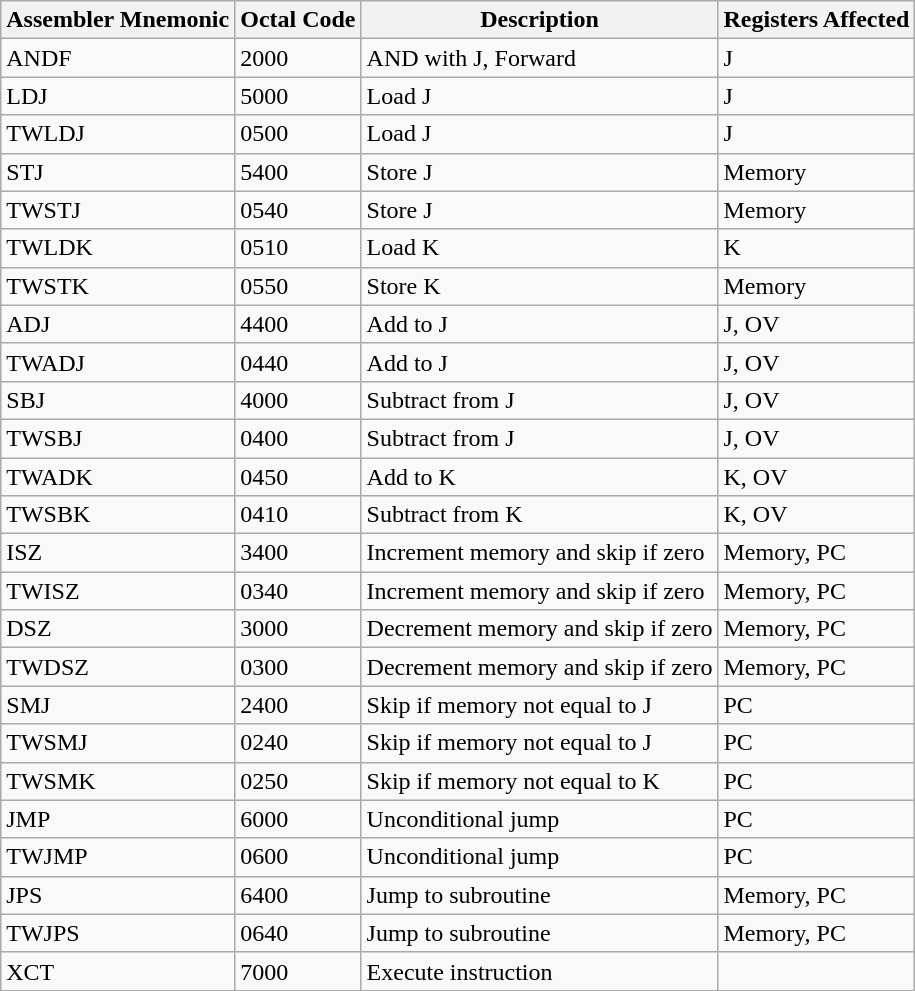<table class="wikitable">
<tr>
<th>Assembler Mnemonic</th>
<th>Octal Code</th>
<th>Description</th>
<th>Registers Affected</th>
</tr>
<tr>
<td>ANDF</td>
<td>2000</td>
<td>AND with J, Forward</td>
<td>J</td>
</tr>
<tr>
<td>LDJ</td>
<td>5000</td>
<td>Load J</td>
<td>J</td>
</tr>
<tr>
<td>TWLDJ</td>
<td>0500</td>
<td>Load J</td>
<td>J</td>
</tr>
<tr>
<td>STJ</td>
<td>5400</td>
<td>Store J</td>
<td>Memory</td>
</tr>
<tr>
<td>TWSTJ</td>
<td>0540</td>
<td>Store J</td>
<td>Memory</td>
</tr>
<tr>
<td>TWLDK</td>
<td>0510</td>
<td>Load K</td>
<td>K</td>
</tr>
<tr>
<td>TWSTK</td>
<td>0550</td>
<td>Store K</td>
<td>Memory</td>
</tr>
<tr>
<td>ADJ</td>
<td>4400</td>
<td>Add to J</td>
<td>J, OV</td>
</tr>
<tr>
<td>TWADJ</td>
<td>0440</td>
<td>Add to J</td>
<td>J, OV</td>
</tr>
<tr>
<td>SBJ</td>
<td>4000</td>
<td>Subtract from J</td>
<td>J, OV</td>
</tr>
<tr>
<td>TWSBJ</td>
<td>0400</td>
<td>Subtract from J</td>
<td>J, OV</td>
</tr>
<tr>
<td>TWADK</td>
<td>0450</td>
<td>Add to K</td>
<td>K, OV</td>
</tr>
<tr>
<td>TWSBK</td>
<td>0410</td>
<td>Subtract from K</td>
<td>K, OV</td>
</tr>
<tr>
<td>ISZ</td>
<td>3400</td>
<td>Increment memory and skip if zero</td>
<td>Memory, PC</td>
</tr>
<tr>
<td>TWISZ</td>
<td>0340</td>
<td>Increment memory and skip if zero</td>
<td>Memory, PC</td>
</tr>
<tr>
<td>DSZ</td>
<td>3000</td>
<td>Decrement memory and skip if zero</td>
<td>Memory, PC</td>
</tr>
<tr>
<td>TWDSZ</td>
<td>0300</td>
<td>Decrement memory and skip if zero</td>
<td>Memory, PC</td>
</tr>
<tr>
<td>SMJ</td>
<td>2400</td>
<td>Skip if memory not equal to J</td>
<td>PC</td>
</tr>
<tr>
<td>TWSMJ</td>
<td>0240</td>
<td>Skip if memory not equal to J</td>
<td>PC</td>
</tr>
<tr>
<td>TWSMK</td>
<td>0250</td>
<td>Skip if memory not equal to K</td>
<td>PC</td>
</tr>
<tr>
<td>JMP</td>
<td>6000</td>
<td>Unconditional jump</td>
<td>PC</td>
</tr>
<tr>
<td>TWJMP</td>
<td>0600</td>
<td>Unconditional jump</td>
<td>PC</td>
</tr>
<tr>
<td>JPS</td>
<td>6400</td>
<td>Jump to subroutine</td>
<td>Memory, PC</td>
</tr>
<tr>
<td>TWJPS</td>
<td>0640</td>
<td>Jump to subroutine</td>
<td>Memory, PC</td>
</tr>
<tr>
<td>XCT</td>
<td>7000</td>
<td>Execute instruction</td>
<td></td>
</tr>
</table>
